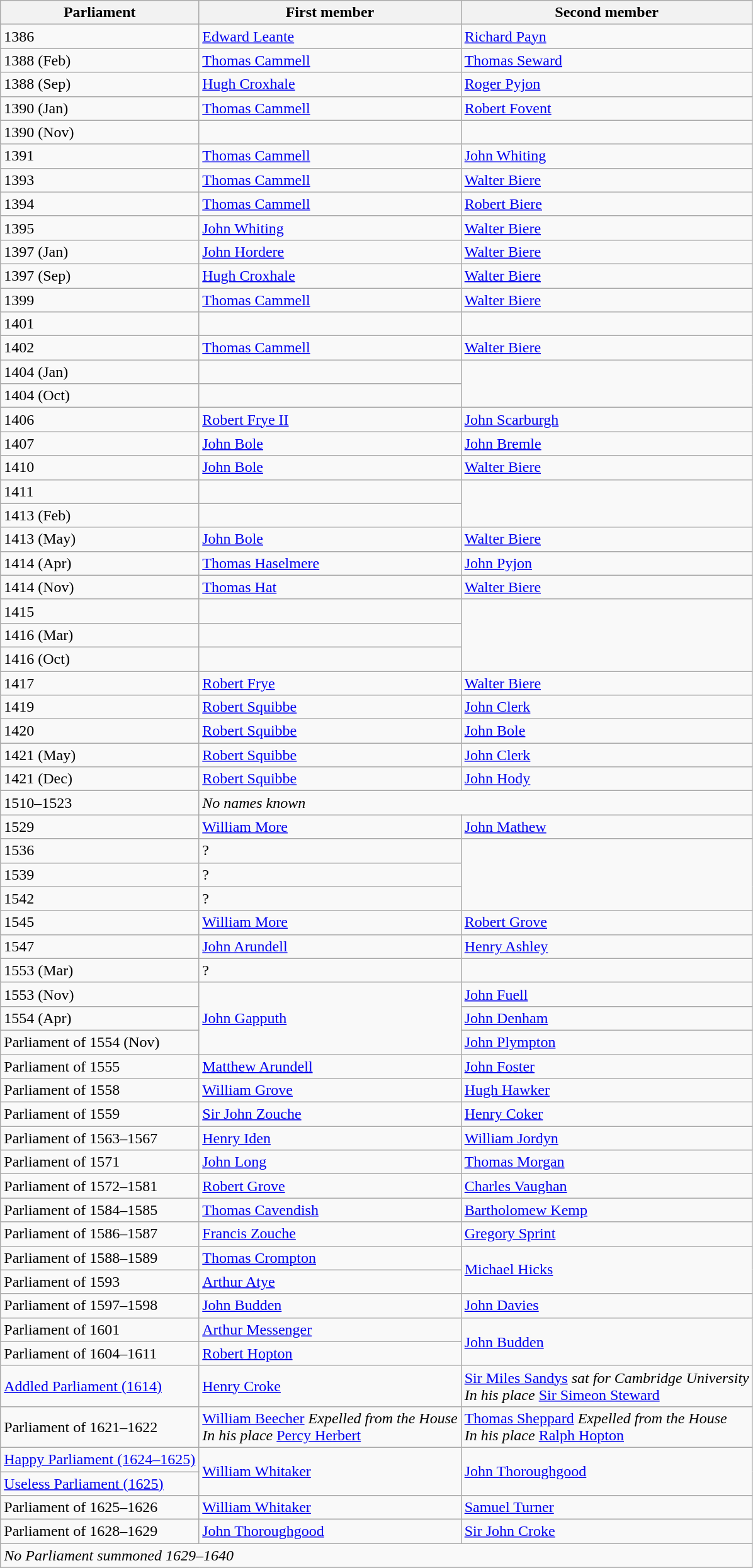<table class="wikitable">
<tr>
<th>Parliament</th>
<th>First member</th>
<th>Second member</th>
</tr>
<tr>
<td>1386</td>
<td><a href='#'>Edward Leante</a></td>
<td><a href='#'>Richard Payn</a></td>
</tr>
<tr>
<td>1388 (Feb)</td>
<td><a href='#'>Thomas Cammell</a></td>
<td><a href='#'>Thomas Seward</a></td>
</tr>
<tr>
<td>1388 (Sep)</td>
<td><a href='#'>Hugh Croxhale</a></td>
<td><a href='#'>Roger Pyjon</a></td>
</tr>
<tr>
<td>1390 (Jan)</td>
<td><a href='#'>Thomas Cammell</a></td>
<td><a href='#'>Robert Fovent</a></td>
</tr>
<tr>
<td>1390 (Nov)</td>
<td></td>
</tr>
<tr>
<td>1391</td>
<td><a href='#'>Thomas Cammell</a></td>
<td><a href='#'>John Whiting</a></td>
</tr>
<tr>
<td>1393</td>
<td><a href='#'>Thomas Cammell</a></td>
<td><a href='#'>Walter Biere</a></td>
</tr>
<tr>
<td>1394</td>
<td><a href='#'>Thomas Cammell</a></td>
<td><a href='#'>Robert Biere</a></td>
</tr>
<tr>
<td>1395</td>
<td><a href='#'>John Whiting</a></td>
<td><a href='#'>Walter Biere</a></td>
</tr>
<tr>
<td>1397 (Jan)</td>
<td><a href='#'>John Hordere</a></td>
<td><a href='#'>Walter Biere</a></td>
</tr>
<tr>
<td>1397 (Sep)</td>
<td><a href='#'>Hugh Croxhale</a></td>
<td><a href='#'>Walter Biere</a></td>
</tr>
<tr>
<td>1399</td>
<td><a href='#'>Thomas Cammell</a></td>
<td><a href='#'>Walter Biere</a></td>
</tr>
<tr>
<td>1401</td>
<td></td>
</tr>
<tr>
<td>1402</td>
<td><a href='#'>Thomas Cammell</a></td>
<td><a href='#'>Walter Biere</a></td>
</tr>
<tr>
<td>1404 (Jan)</td>
<td></td>
</tr>
<tr>
<td>1404 (Oct)</td>
<td></td>
</tr>
<tr>
<td>1406</td>
<td><a href='#'>Robert Frye II</a></td>
<td><a href='#'>John Scarburgh</a></td>
</tr>
<tr>
<td>1407</td>
<td><a href='#'>John Bole</a></td>
<td><a href='#'>John Bremle</a></td>
</tr>
<tr>
<td>1410</td>
<td><a href='#'>John Bole</a></td>
<td><a href='#'>Walter Biere</a></td>
</tr>
<tr>
<td>1411</td>
<td></td>
</tr>
<tr>
<td>1413 (Feb)</td>
<td></td>
</tr>
<tr>
<td>1413 (May)</td>
<td><a href='#'>John Bole</a></td>
<td><a href='#'>Walter Biere</a></td>
</tr>
<tr>
<td>1414 (Apr)</td>
<td><a href='#'>Thomas Haselmere</a></td>
<td><a href='#'>John Pyjon</a></td>
</tr>
<tr>
<td>1414 (Nov)</td>
<td><a href='#'>Thomas Hat</a></td>
<td><a href='#'>Walter Biere</a></td>
</tr>
<tr>
<td>1415</td>
<td></td>
</tr>
<tr>
<td>1416 (Mar)</td>
<td></td>
</tr>
<tr>
<td>1416 (Oct)</td>
<td></td>
</tr>
<tr>
<td>1417</td>
<td><a href='#'>Robert Frye</a></td>
<td><a href='#'>Walter Biere</a></td>
</tr>
<tr>
<td>1419</td>
<td><a href='#'>Robert Squibbe</a></td>
<td><a href='#'>John Clerk</a></td>
</tr>
<tr>
<td>1420</td>
<td><a href='#'>Robert Squibbe</a></td>
<td><a href='#'>John Bole</a></td>
</tr>
<tr>
<td>1421 (May)</td>
<td><a href='#'>Robert Squibbe</a></td>
<td><a href='#'>John Clerk</a></td>
</tr>
<tr>
<td>1421 (Dec)</td>
<td><a href='#'>Robert Squibbe</a></td>
<td><a href='#'>John Hody</a></td>
</tr>
<tr>
<td>1510–1523</td>
<td colspan = "2"><em>No names known</em></td>
</tr>
<tr>
<td>1529</td>
<td><a href='#'>William More</a></td>
<td><a href='#'>John Mathew</a></td>
</tr>
<tr>
<td>1536</td>
<td>?</td>
</tr>
<tr>
<td>1539</td>
<td>?</td>
</tr>
<tr>
<td>1542</td>
<td>?</td>
</tr>
<tr>
<td>1545</td>
<td><a href='#'>William More</a></td>
<td><a href='#'>Robert Grove</a></td>
</tr>
<tr>
<td>1547</td>
<td><a href='#'>John Arundell</a></td>
<td><a href='#'>Henry Ashley</a></td>
</tr>
<tr>
<td>1553 (Mar)</td>
<td>?</td>
</tr>
<tr>
<td>1553 (Nov)</td>
<td rowspan="3"><a href='#'>John Gapputh</a></td>
<td><a href='#'>John Fuell</a></td>
</tr>
<tr>
<td>1554 (Apr)</td>
<td><a href='#'>John Denham</a></td>
</tr>
<tr>
<td>Parliament of 1554 (Nov)</td>
<td><a href='#'>John Plympton</a></td>
</tr>
<tr>
<td>Parliament of 1555</td>
<td><a href='#'>Matthew Arundell</a></td>
<td><a href='#'>John Foster</a></td>
</tr>
<tr>
<td>Parliament of 1558</td>
<td><a href='#'>William Grove</a></td>
<td><a href='#'>Hugh Hawker</a></td>
</tr>
<tr>
<td>Parliament of 1559</td>
<td><a href='#'>Sir John Zouche</a></td>
<td><a href='#'>Henry Coker</a></td>
</tr>
<tr>
<td>Parliament of 1563–1567</td>
<td><a href='#'>Henry Iden</a></td>
<td><a href='#'>William Jordyn</a></td>
</tr>
<tr>
<td>Parliament of 1571</td>
<td><a href='#'>John Long</a></td>
<td><a href='#'>Thomas Morgan</a></td>
</tr>
<tr>
<td>Parliament of 1572–1581</td>
<td><a href='#'>Robert Grove</a></td>
<td><a href='#'>Charles Vaughan</a></td>
</tr>
<tr>
<td>Parliament of 1584–1585</td>
<td><a href='#'>Thomas Cavendish</a></td>
<td><a href='#'>Bartholomew Kemp</a></td>
</tr>
<tr>
<td>Parliament of 1586–1587</td>
<td><a href='#'>Francis Zouche</a></td>
<td><a href='#'>Gregory Sprint</a></td>
</tr>
<tr>
<td>Parliament of 1588–1589</td>
<td><a href='#'>Thomas Crompton</a></td>
<td rowspan="2"><a href='#'>Michael Hicks</a></td>
</tr>
<tr>
<td>Parliament of 1593</td>
<td><a href='#'>Arthur Atye</a></td>
</tr>
<tr>
<td>Parliament of 1597–1598</td>
<td><a href='#'>John Budden</a></td>
<td><a href='#'>John Davies</a></td>
</tr>
<tr>
<td>Parliament of 1601</td>
<td><a href='#'>Arthur Messenger</a></td>
<td rowspan="2"><a href='#'>John Budden</a></td>
</tr>
<tr>
<td>Parliament of 1604–1611</td>
<td><a href='#'>Robert Hopton</a></td>
</tr>
<tr>
<td><a href='#'>Addled Parliament (1614)</a></td>
<td><a href='#'>Henry Croke</a></td>
<td><a href='#'>Sir Miles Sandys</a> <em>sat for Cambridge University</em><br><em>In his place</em> <a href='#'>Sir Simeon Steward</a></td>
</tr>
<tr>
<td>Parliament of 1621–1622</td>
<td><a href='#'>William Beecher</a> <em>Expelled from the House</em><br><em>In his place</em> <a href='#'>Percy Herbert</a></td>
<td><a href='#'>Thomas Sheppard</a> <em>Expelled from the House</em><br><em>In his place</em> <a href='#'>Ralph Hopton</a></td>
</tr>
<tr>
<td><a href='#'>Happy Parliament (1624–1625)</a></td>
<td rowspan="2"><a href='#'>William Whitaker</a></td>
<td rowspan="2"><a href='#'>John Thoroughgood</a></td>
</tr>
<tr>
<td><a href='#'>Useless Parliament (1625)</a></td>
</tr>
<tr>
<td>Parliament of 1625–1626</td>
<td><a href='#'>William Whitaker</a></td>
<td><a href='#'>Samuel Turner</a></td>
</tr>
<tr>
<td>Parliament of 1628–1629</td>
<td><a href='#'>John Thoroughgood</a></td>
<td><a href='#'>Sir John Croke</a></td>
</tr>
<tr>
<td colspan="4"><em>No Parliament summoned 1629–1640</em></td>
</tr>
<tr>
</tr>
</table>
